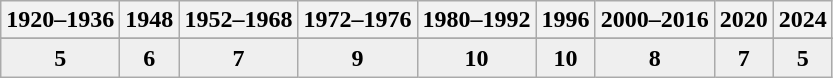<table class="wikitable sticky-header" style="text-align:center">
<tr>
<th scope="col">1920–1936</th>
<th scope="col">1948</th>
<th scope="col">1952–1968</th>
<th scope="col">1972–1976</th>
<th scope="col">1980–1992</th>
<th scope="col">1996</th>
<th scope="col">2000–2016</th>
<th scope="col">2020</th>
<th scope="col">2024</th>
</tr>
<tr>
</tr>
<tr>
</tr>
<tr>
</tr>
<tr>
</tr>
<tr>
</tr>
<tr>
</tr>
<tr>
</tr>
<tr>
</tr>
<tr>
</tr>
<tr>
</tr>
<tr>
</tr>
<tr>
</tr>
<tr>
</tr>
<tr>
</tr>
<tr>
</tr>
<tr>
</tr>
<tr>
</tr>
<tr>
</tr>
<tr>
</tr>
<tr>
</tr>
<tr>
</tr>
<tr>
</tr>
<tr>
</tr>
<tr>
</tr>
<tr>
</tr>
<tr>
</tr>
<tr>
</tr>
<tr>
</tr>
<tr>
</tr>
<tr>
</tr>
<tr>
</tr>
<tr>
</tr>
<tr>
</tr>
<tr style="background:#efefef; font-weight:bold;">
<td>5</td>
<td>6</td>
<td>7</td>
<td>9</td>
<td>10</td>
<td>10</td>
<td>8</td>
<td>7</td>
<td>5</td>
</tr>
</table>
